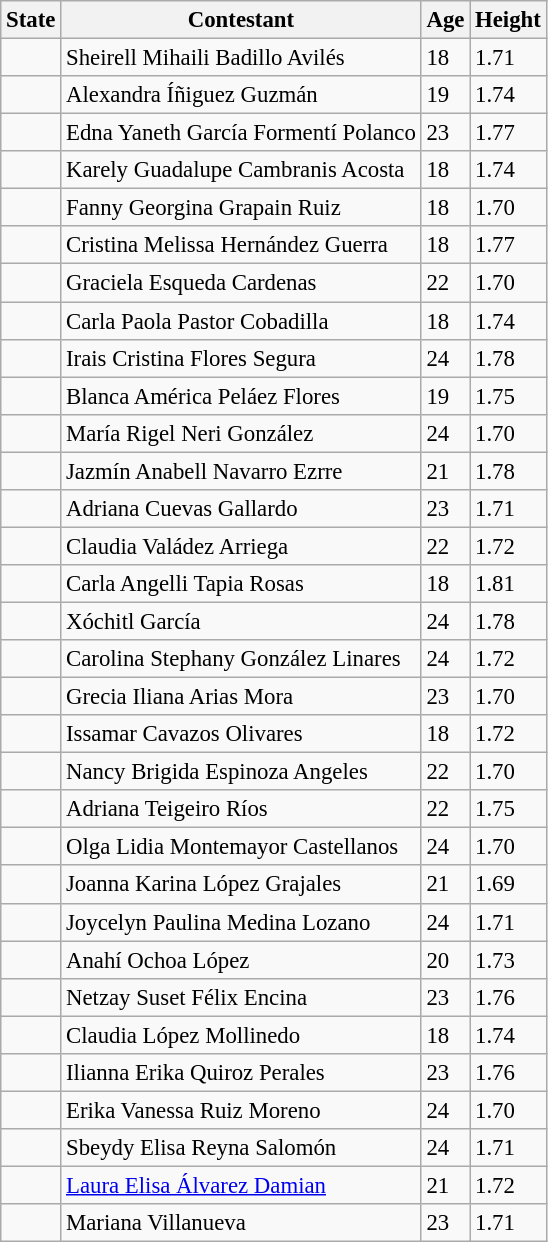<table class="wikitable" style="font-size: 95%;">
<tr>
<th>State</th>
<th>Contestant</th>
<th>Age</th>
<th>Height</th>
</tr>
<tr>
<td></td>
<td>Sheirell Mihaili Badillo Avilés </td>
<td>18</td>
<td>1.71</td>
</tr>
<tr>
<td></td>
<td>Alexandra Íñiguez Guzmán </td>
<td>19</td>
<td>1.74</td>
</tr>
<tr>
<td></td>
<td>Edna Yaneth García Formentí Polanco </td>
<td>23</td>
<td>1.77</td>
</tr>
<tr>
<td></td>
<td>Karely Guadalupe Cambranis Acosta</td>
<td>18</td>
<td>1.74</td>
</tr>
<tr>
<td></td>
<td>Fanny Georgina Grapain Ruiz </td>
<td>18</td>
<td>1.70</td>
</tr>
<tr>
<td></td>
<td>Cristina Melissa Hernández Guerra </td>
<td>18</td>
<td>1.77</td>
</tr>
<tr>
<td></td>
<td>Graciela Esqueda Cardenas </td>
<td>22</td>
<td>1.70</td>
</tr>
<tr>
<td></td>
<td>Carla Paola Pastor Cobadilla </td>
<td>18</td>
<td>1.74</td>
</tr>
<tr>
<td></td>
<td>Irais Cristina Flores Segura </td>
<td>24</td>
<td>1.78</td>
</tr>
<tr>
<td></td>
<td>Blanca América Peláez Flores </td>
<td>19</td>
<td>1.75</td>
</tr>
<tr>
<td></td>
<td>María Rigel Neri González </td>
<td>24</td>
<td>1.70</td>
</tr>
<tr>
<td></td>
<td>Jazmín Anabell Navarro Ezrre </td>
<td>21</td>
<td>1.78</td>
</tr>
<tr>
<td></td>
<td>Adriana Cuevas Gallardo </td>
<td>23</td>
<td>1.71</td>
</tr>
<tr>
<td></td>
<td>Claudia Valádez Arriega </td>
<td>22</td>
<td>1.72</td>
</tr>
<tr>
<td></td>
<td>Carla Angelli Tapia Rosas</td>
<td>18</td>
<td>1.81</td>
</tr>
<tr>
<td></td>
<td>Xóchitl García</td>
<td>24</td>
<td>1.78</td>
</tr>
<tr>
<td></td>
<td>Carolina Stephany González Linares </td>
<td>24</td>
<td>1.72</td>
</tr>
<tr>
<td></td>
<td>Grecia Iliana Arias Mora </td>
<td>23</td>
<td>1.70</td>
</tr>
<tr>
<td></td>
<td>Issamar Cavazos Olivares </td>
<td>18</td>
<td>1.72</td>
</tr>
<tr>
<td></td>
<td>Nancy Brigida Espinoza Angeles </td>
<td>22</td>
<td>1.70</td>
</tr>
<tr>
<td></td>
<td>Adriana Teigeiro Ríos </td>
<td>22</td>
<td>1.75</td>
</tr>
<tr>
<td></td>
<td>Olga Lidia Montemayor Castellanos </td>
<td>24</td>
<td>1.70</td>
</tr>
<tr>
<td></td>
<td>Joanna Karina López Grajales </td>
<td>21</td>
<td>1.69</td>
</tr>
<tr>
<td></td>
<td>Joycelyn Paulina Medina Lozano </td>
<td>24</td>
<td>1.71</td>
</tr>
<tr>
<td></td>
<td>Anahí Ochoa López </td>
<td>20</td>
<td>1.73</td>
</tr>
<tr>
<td></td>
<td>Netzay Suset Félix Encina </td>
<td>23</td>
<td>1.76</td>
</tr>
<tr>
<td></td>
<td>Claudia López Mollinedo </td>
<td>18</td>
<td>1.74</td>
</tr>
<tr>
<td></td>
<td>Ilianna Erika Quiroz Perales </td>
<td>23</td>
<td>1.76</td>
</tr>
<tr>
<td></td>
<td>Erika Vanessa Ruiz Moreno </td>
<td>24</td>
<td>1.70</td>
</tr>
<tr>
<td></td>
<td>Sbeydy Elisa Reyna Salomón </td>
<td>24</td>
<td>1.71</td>
</tr>
<tr>
<td></td>
<td><a href='#'>Laura Elisa Álvarez Damian</a></td>
<td>21</td>
<td>1.72</td>
</tr>
<tr>
<td></td>
<td>Mariana Villanueva </td>
<td>23</td>
<td>1.71</td>
</tr>
</table>
